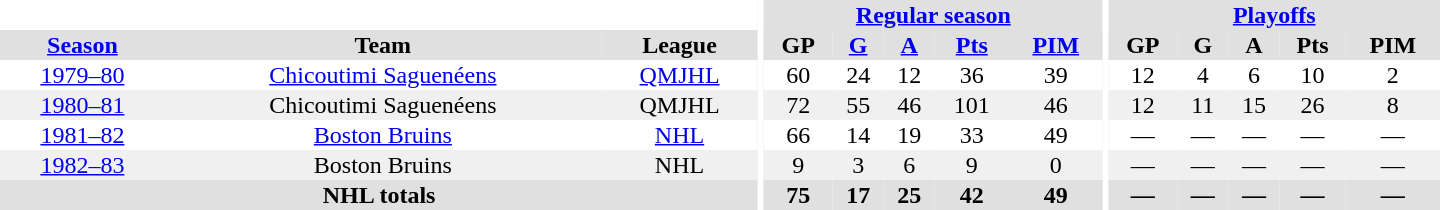<table border="0" cellpadding="1" cellspacing="0" style="text-align:center; width:60em">
<tr bgcolor="#e0e0e0">
<th colspan="3" bgcolor="#ffffff"></th>
<th rowspan="100" bgcolor="#ffffff"></th>
<th colspan="5"><a href='#'>Regular season</a></th>
<th rowspan="100" bgcolor="#ffffff"></th>
<th colspan="5"><a href='#'>Playoffs</a></th>
</tr>
<tr bgcolor="#e0e0e0">
<th><a href='#'>Season</a></th>
<th>Team</th>
<th>League</th>
<th>GP</th>
<th><a href='#'>G</a></th>
<th><a href='#'>A</a></th>
<th><a href='#'>Pts</a></th>
<th><a href='#'>PIM</a></th>
<th>GP</th>
<th>G</th>
<th>A</th>
<th>Pts</th>
<th>PIM</th>
</tr>
<tr>
<td><a href='#'>1979–80</a></td>
<td><a href='#'>Chicoutimi Saguenéens</a></td>
<td><a href='#'>QMJHL</a></td>
<td>60</td>
<td>24</td>
<td>12</td>
<td>36</td>
<td>39</td>
<td>12</td>
<td>4</td>
<td>6</td>
<td>10</td>
<td>2</td>
</tr>
<tr bgcolor="#f0f0f0">
<td><a href='#'>1980–81</a></td>
<td>Chicoutimi Saguenéens</td>
<td>QMJHL</td>
<td>72</td>
<td>55</td>
<td>46</td>
<td>101</td>
<td>46</td>
<td>12</td>
<td>11</td>
<td>15</td>
<td>26</td>
<td>8</td>
</tr>
<tr>
<td><a href='#'>1981–82</a></td>
<td><a href='#'>Boston Bruins</a></td>
<td><a href='#'>NHL</a></td>
<td>66</td>
<td>14</td>
<td>19</td>
<td>33</td>
<td>49</td>
<td>—</td>
<td>—</td>
<td>—</td>
<td>—</td>
<td>—</td>
</tr>
<tr>
</tr>
<tr bgcolor="#f0f0f0">
<td><a href='#'>1982–83</a></td>
<td>Boston Bruins</td>
<td>NHL</td>
<td>9</td>
<td>3</td>
<td>6</td>
<td>9</td>
<td>0</td>
<td>—</td>
<td>—</td>
<td>—</td>
<td>—</td>
<td>—</td>
</tr>
<tr bgcolor="#e0e0e0">
<th colspan="3">NHL totals</th>
<th>75</th>
<th>17</th>
<th>25</th>
<th>42</th>
<th>49</th>
<th>—</th>
<th>—</th>
<th>—</th>
<th>—</th>
<th>—</th>
</tr>
</table>
